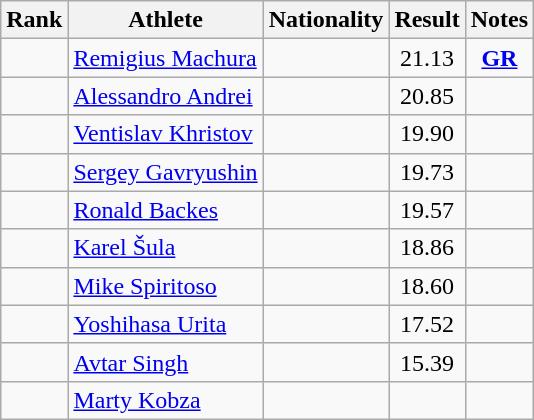<table class="wikitable sortable" style="text-align:center">
<tr>
<th>Rank</th>
<th>Athlete</th>
<th>Nationality</th>
<th>Result</th>
<th>Notes</th>
</tr>
<tr>
<td></td>
<td align=left><a href='#'>Remigius Machura</a></td>
<td align=left></td>
<td>21.13</td>
<td><strong><a href='#'>GR</a></strong></td>
</tr>
<tr>
<td></td>
<td align=left><a href='#'>Alessandro Andrei</a></td>
<td align=left></td>
<td>20.85</td>
<td></td>
</tr>
<tr>
<td></td>
<td align=left><a href='#'>Ventislav Khristov</a></td>
<td align=left></td>
<td>19.90</td>
<td></td>
</tr>
<tr>
<td></td>
<td align=left><a href='#'>Sergey Gavryushin</a></td>
<td align=left></td>
<td>19.73</td>
<td></td>
</tr>
<tr>
<td></td>
<td align=left><a href='#'>Ronald Backes</a></td>
<td align=left></td>
<td>19.57</td>
<td></td>
</tr>
<tr>
<td></td>
<td align=left><a href='#'>Karel Šula</a></td>
<td align=left></td>
<td>18.86</td>
<td></td>
</tr>
<tr>
<td></td>
<td align=left><a href='#'>Mike Spiritoso</a></td>
<td align=left></td>
<td>18.60</td>
<td></td>
</tr>
<tr>
<td></td>
<td align=left><a href='#'>Yoshihasa Urita</a></td>
<td align=left></td>
<td>17.52</td>
<td></td>
</tr>
<tr>
<td></td>
<td align=left><a href='#'>Avtar Singh</a></td>
<td align=left></td>
<td>15.39</td>
<td></td>
</tr>
<tr>
<td></td>
<td align=left><a href='#'>Marty Kobza</a></td>
<td align=left></td>
<td></td>
<td></td>
</tr>
</table>
